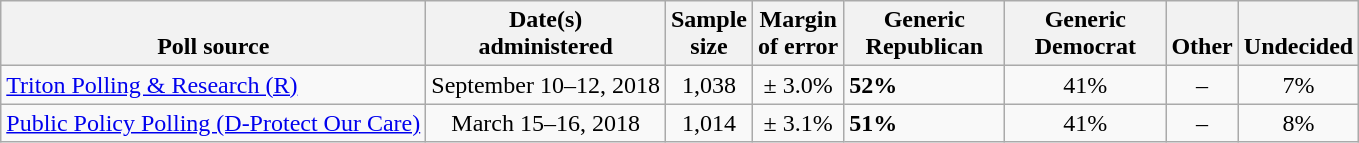<table class="wikitable">
<tr valign=bottom>
<th>Poll source</th>
<th>Date(s)<br>administered</th>
<th>Sample<br>size</th>
<th>Margin<br>of error</th>
<th style="width:100px;">Generic<br>Republican</th>
<th style="width:100px;">Generic<br>Democrat</th>
<th>Other</th>
<th>Undecided</th>
</tr>
<tr>
<td><a href='#'>Triton Polling & Research (R)</a></td>
<td align=center>September 10–12, 2018</td>
<td align=center>1,038</td>
<td align=center>± 3.0%</td>
<td><strong>52%</strong></td>
<td align=center>41%</td>
<td align=center>–</td>
<td align=center>7%</td>
</tr>
<tr>
<td><a href='#'>Public Policy Polling (D-Protect Our Care)</a></td>
<td align=center>March 15–16, 2018</td>
<td align=center>1,014</td>
<td align=center>± 3.1%</td>
<td><strong>51%</strong></td>
<td align=center>41%</td>
<td align=center>–</td>
<td align=center>8%</td>
</tr>
</table>
